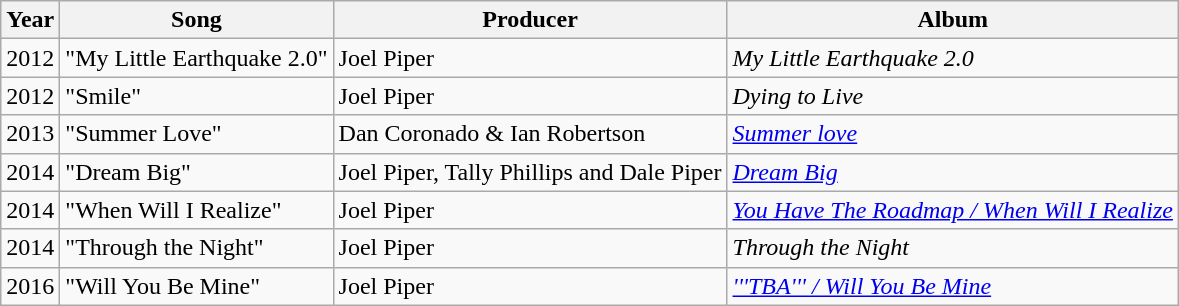<table class="wikitable">
<tr>
<th>Year</th>
<th>Song</th>
<th>Producer</th>
<th>Album</th>
</tr>
<tr>
<td>2012</td>
<td>"My Little Earthquake 2.0"</td>
<td>Joel Piper</td>
<td><em>My Little Earthquake 2.0</em></td>
</tr>
<tr>
<td>2012</td>
<td>"Smile"</td>
<td>Joel Piper</td>
<td><em>Dying to Live</em></td>
</tr>
<tr>
<td>2013</td>
<td>"Summer Love"</td>
<td>Dan Coronado & Ian Robertson</td>
<td><em><a href='#'>Summer love</a></em></td>
</tr>
<tr>
<td>2014</td>
<td>"Dream Big"</td>
<td>Joel Piper, Tally Phillips and Dale Piper</td>
<td><em><a href='#'>Dream Big</a></em></td>
</tr>
<tr>
<td>2014</td>
<td>"When Will I Realize"</td>
<td>Joel Piper</td>
<td><em><a href='#'>You Have The Roadmap / When Will I Realize</a></em></td>
</tr>
<tr>
<td>2014</td>
<td>"Through the Night"</td>
<td>Joel Piper</td>
<td><em>Through the Night</em></td>
</tr>
<tr>
<td>2016</td>
<td>"Will You Be Mine"</td>
<td>Joel Piper</td>
<td><em><a href='#'>'''TBA''' / Will You Be Mine</a></em></td>
</tr>
</table>
